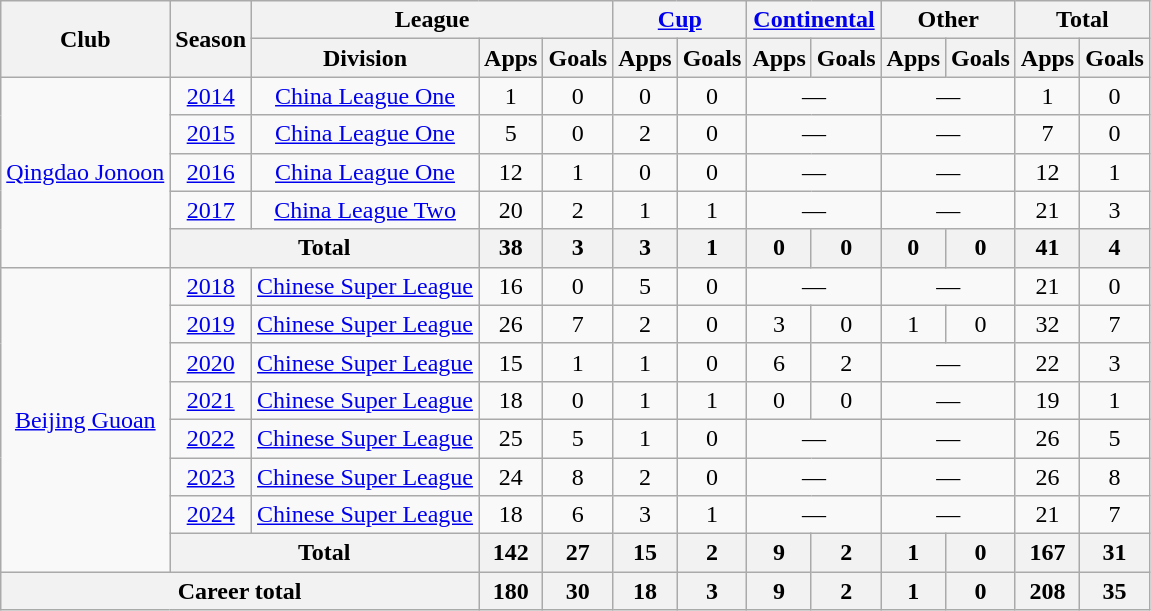<table class="wikitable" style="text-align:center">
<tr>
<th rowspan=2>Club</th>
<th rowspan=2>Season</th>
<th colspan=3>League</th>
<th colspan=2><a href='#'>Cup</a></th>
<th colspan=2><a href='#'>Continental</a></th>
<th colspan=2>Other</th>
<th colspan=2>Total</th>
</tr>
<tr>
<th>Division</th>
<th>Apps</th>
<th>Goals</th>
<th>Apps</th>
<th>Goals</th>
<th>Apps</th>
<th>Goals</th>
<th>Apps</th>
<th>Goals</th>
<th>Apps</th>
<th>Goals</th>
</tr>
<tr>
<td rowspan=5><a href='#'>Qingdao Jonoon</a></td>
<td><a href='#'>2014</a></td>
<td><a href='#'>China League One</a></td>
<td>1</td>
<td>0</td>
<td>0</td>
<td>0</td>
<td colspan=2>—</td>
<td colspan=2>—</td>
<td>1</td>
<td>0</td>
</tr>
<tr>
<td><a href='#'>2015</a></td>
<td><a href='#'>China League One</a></td>
<td>5</td>
<td>0</td>
<td>2</td>
<td>0</td>
<td colspan=2>—</td>
<td colspan=2>—</td>
<td>7</td>
<td>0</td>
</tr>
<tr>
<td><a href='#'>2016</a></td>
<td><a href='#'>China League One</a></td>
<td>12</td>
<td>1</td>
<td>0</td>
<td>0</td>
<td colspan=2>—</td>
<td colspan=2>—</td>
<td>12</td>
<td>1</td>
</tr>
<tr>
<td><a href='#'>2017</a></td>
<td><a href='#'>China League Two</a></td>
<td>20</td>
<td>2</td>
<td>1</td>
<td>1</td>
<td colspan=2>—</td>
<td colspan=2>—</td>
<td>21</td>
<td>3</td>
</tr>
<tr>
<th colspan=2>Total</th>
<th>38</th>
<th>3</th>
<th>3</th>
<th>1</th>
<th>0</th>
<th>0</th>
<th>0</th>
<th>0</th>
<th>41</th>
<th>4</th>
</tr>
<tr>
<td rowspan="8"><a href='#'>Beijing Guoan</a></td>
<td><a href='#'>2018</a></td>
<td><a href='#'>Chinese Super League</a></td>
<td>16</td>
<td>0</td>
<td>5</td>
<td>0</td>
<td colspan=2>—</td>
<td colspan=2>—</td>
<td>21</td>
<td>0</td>
</tr>
<tr>
<td><a href='#'>2019</a></td>
<td><a href='#'>Chinese Super League</a></td>
<td>26</td>
<td>7</td>
<td>2</td>
<td>0</td>
<td>3</td>
<td>0</td>
<td>1</td>
<td>0</td>
<td>32</td>
<td>7</td>
</tr>
<tr>
<td><a href='#'>2020</a></td>
<td><a href='#'>Chinese Super League</a></td>
<td>15</td>
<td>1</td>
<td>1</td>
<td>0</td>
<td>6</td>
<td>2</td>
<td colspan=2>—</td>
<td>22</td>
<td>3</td>
</tr>
<tr>
<td><a href='#'>2021</a></td>
<td><a href='#'>Chinese Super League</a></td>
<td>18</td>
<td>0</td>
<td>1</td>
<td>1</td>
<td>0</td>
<td>0</td>
<td colspan=2>—</td>
<td>19</td>
<td>1</td>
</tr>
<tr>
<td><a href='#'>2022</a></td>
<td><a href='#'>Chinese Super League</a></td>
<td>25</td>
<td>5</td>
<td>1</td>
<td>0</td>
<td colspan="2">—</td>
<td colspan="2">—</td>
<td>26</td>
<td>5</td>
</tr>
<tr>
<td><a href='#'>2023</a></td>
<td><a href='#'>Chinese Super League</a></td>
<td>24</td>
<td>8</td>
<td>2</td>
<td>0</td>
<td colspan="2">—</td>
<td colspan="2">—</td>
<td>26</td>
<td>8</td>
</tr>
<tr>
<td><a href='#'>2024</a></td>
<td><a href='#'>Chinese Super League</a></td>
<td>18</td>
<td>6</td>
<td>3</td>
<td>1</td>
<td colspan="2">—</td>
<td colspan="2">—</td>
<td>21</td>
<td>7</td>
</tr>
<tr>
<th colspan="2">Total</th>
<th>142</th>
<th>27</th>
<th>15</th>
<th>2</th>
<th>9</th>
<th>2</th>
<th>1</th>
<th>0</th>
<th>167</th>
<th>31</th>
</tr>
<tr>
<th colspan="3">Career total</th>
<th>180</th>
<th>30</th>
<th>18</th>
<th>3</th>
<th>9</th>
<th>2</th>
<th>1</th>
<th>0</th>
<th>208</th>
<th>35</th>
</tr>
</table>
